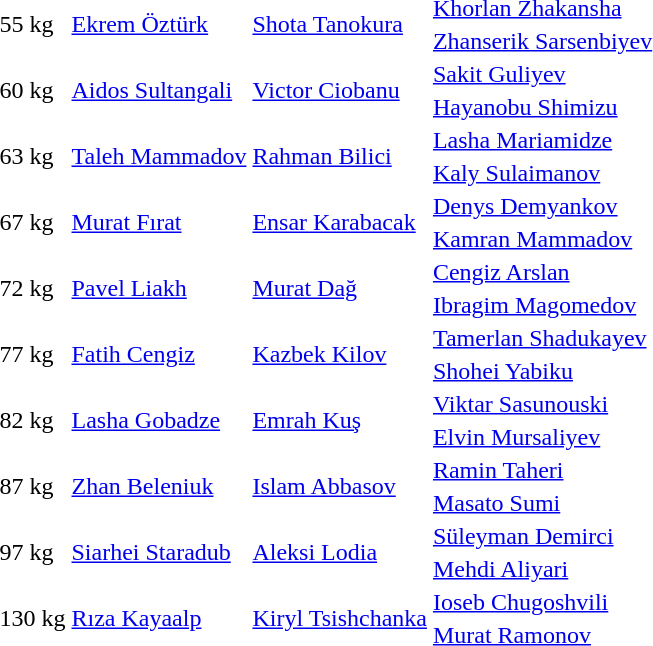<table>
<tr>
<td rowspan=2>55 kg</td>
<td rowspan=2> <a href='#'>Ekrem Öztürk</a></td>
<td rowspan=2> <a href='#'>Shota Tanokura</a></td>
<td> <a href='#'>Khorlan Zhakansha</a></td>
</tr>
<tr>
<td> <a href='#'>Zhanserik Sarsenbiyev</a></td>
</tr>
<tr>
<td rowspan=2>60 kg</td>
<td rowspan=2> <a href='#'>Aidos Sultangali</a></td>
<td rowspan=2> <a href='#'>Victor Ciobanu</a></td>
<td> <a href='#'>Sakit Guliyev</a></td>
</tr>
<tr>
<td> <a href='#'>Hayanobu Shimizu</a></td>
</tr>
<tr>
<td rowspan=2>63 kg</td>
<td rowspan=2> <a href='#'>Taleh Mammadov</a></td>
<td rowspan=2> <a href='#'>Rahman Bilici</a></td>
<td> <a href='#'>Lasha Mariamidze</a></td>
</tr>
<tr>
<td> <a href='#'>Kaly Sulaimanov</a></td>
</tr>
<tr>
<td rowspan=2>67 kg</td>
<td rowspan=2> <a href='#'>Murat Fırat</a></td>
<td rowspan=2> <a href='#'>Ensar Karabacak</a></td>
<td> <a href='#'>Denys Demyankov</a></td>
</tr>
<tr>
<td> <a href='#'>Kamran Mammadov</a></td>
</tr>
<tr>
<td rowspan=2>72 kg</td>
<td rowspan=2> <a href='#'>Pavel Liakh</a></td>
<td rowspan=2> <a href='#'>Murat Dağ</a></td>
<td> <a href='#'>Cengiz Arslan</a></td>
</tr>
<tr>
<td> <a href='#'>Ibragim Magomedov</a></td>
</tr>
<tr>
<td rowspan=2>77 kg</td>
<td rowspan=2> <a href='#'>Fatih Cengiz</a></td>
<td rowspan=2> <a href='#'>Kazbek Kilov</a></td>
<td> <a href='#'>Tamerlan Shadukayev</a></td>
</tr>
<tr>
<td> <a href='#'>Shohei Yabiku</a></td>
</tr>
<tr>
<td rowspan=2>82 kg</td>
<td rowspan=2> <a href='#'>Lasha Gobadze</a></td>
<td rowspan=2> <a href='#'>Emrah Kuş</a></td>
<td> <a href='#'>Viktar Sasunouski</a></td>
</tr>
<tr>
<td> <a href='#'>Elvin Mursaliyev</a></td>
</tr>
<tr>
<td rowspan=2>87 kg</td>
<td rowspan=2> <a href='#'>Zhan Beleniuk</a></td>
<td rowspan=2> <a href='#'>Islam Abbasov</a></td>
<td> <a href='#'>Ramin Taheri</a></td>
</tr>
<tr>
<td> <a href='#'>Masato Sumi</a></td>
</tr>
<tr>
<td rowspan=2>97 kg</td>
<td rowspan=2> <a href='#'>Siarhei Staradub</a></td>
<td rowspan=2> <a href='#'>Aleksi Lodia</a></td>
<td> <a href='#'>Süleyman Demirci</a></td>
</tr>
<tr>
<td> <a href='#'>Mehdi Aliyari</a></td>
</tr>
<tr>
<td rowspan=2>130 kg</td>
<td rowspan=2> <a href='#'>Rıza Kayaalp</a></td>
<td rowspan=2> <a href='#'>Kiryl Tsishchanka</a></td>
<td> <a href='#'>Ioseb Chugoshvili</a></td>
</tr>
<tr>
<td> <a href='#'>Murat Ramonov</a></td>
</tr>
<tr>
</tr>
</table>
